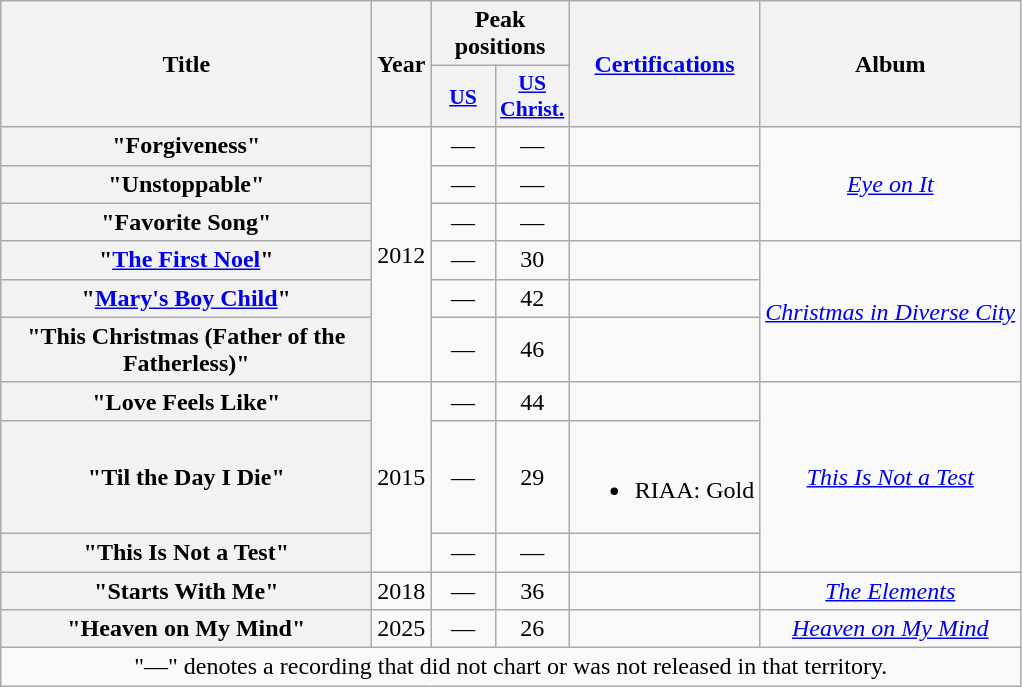<table class="wikitable plainrowheaders" style="text-align:center;">
<tr>
<th rowspan="2" scope="col" style="width:15em;">Title</th>
<th rowspan="2" scope="col">Year</th>
<th scope="col" colspan="2">Peak positions</th>
<th rowspan="2"><a href='#'>Certifications</a></th>
<th rowspan="2" scope="col">Album</th>
</tr>
<tr>
<th scope="col" style="width:2.5em;font-size:90%;"><a href='#'>US</a><br></th>
<th scope="col" style="width:2.5em;font-size:90%;"><a href='#'>US Christ.</a><br></th>
</tr>
<tr>
<th scope="row">"Forgiveness"<br></th>
<td rowspan="6">2012</td>
<td>—</td>
<td>—</td>
<td></td>
<td rowspan="3"><em><a href='#'>Eye on It</a></em></td>
</tr>
<tr>
<th scope="row">"Unstoppable"<br></th>
<td>—</td>
<td>—</td>
<td></td>
</tr>
<tr>
<th scope="row">"Favorite Song"<br></th>
<td>—</td>
<td>—</td>
<td></td>
</tr>
<tr>
<th scope="row">"<a href='#'>The First Noel</a>"<br></th>
<td>—</td>
<td>30</td>
<td></td>
<td rowspan="3"><em><a href='#'>Christmas in Diverse City</a></em></td>
</tr>
<tr>
<th scope="row">"<a href='#'>Mary's Boy Child</a>"<br></th>
<td>—</td>
<td>42</td>
<td></td>
</tr>
<tr>
<th scope="row">"This Christmas (Father of the Fatherless)"<br></th>
<td>—</td>
<td>46</td>
<td></td>
</tr>
<tr>
<th scope="row">"Love Feels Like"<br></th>
<td rowspan="3">2015</td>
<td>—</td>
<td>44</td>
<td></td>
<td rowspan="3"><em><a href='#'>This Is Not a Test</a></em></td>
</tr>
<tr>
<th scope="row">"Til the Day I Die"<br></th>
<td>—</td>
<td>29</td>
<td><br><ul><li>RIAA: Gold</li></ul></td>
</tr>
<tr>
<th scope="row">"This Is Not a Test"<br></th>
<td>—</td>
<td>—</td>
<td></td>
</tr>
<tr>
<th scope="row">"Starts With Me"<br></th>
<td>2018</td>
<td>—</td>
<td>36</td>
<td></td>
<td><em><a href='#'>The Elements</a></em></td>
</tr>
<tr>
<th scope="row">"Heaven on My Mind"</th>
<td>2025</td>
<td>—</td>
<td>26</td>
<td></td>
<td><em><a href='#'>Heaven on My Mind</a></em></td>
</tr>
<tr>
<td colspan="6">"—" denotes a recording that did not chart or was not released in that territory.</td>
</tr>
</table>
